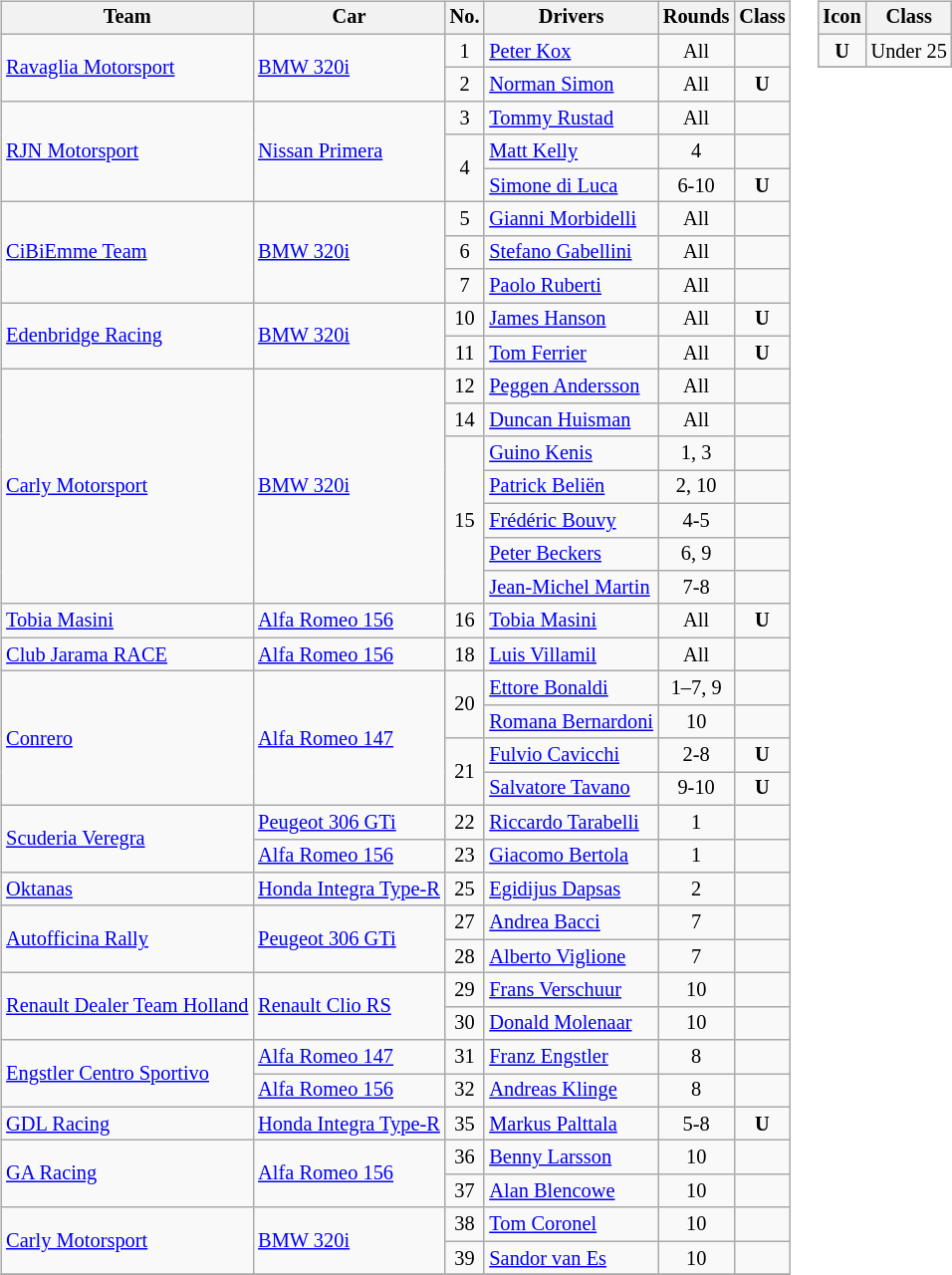<table>
<tr>
<td><br><table class="wikitable sortable" style="font-size: 85%">
<tr>
<th>Team</th>
<th>Car</th>
<th>No.</th>
<th>Drivers</th>
<th>Rounds</th>
<th>Class</th>
</tr>
<tr>
<td rowspan=2> <a href='#'>Ravaglia Motorsport</a></td>
<td rowspan=2><a href='#'>BMW 320i</a></td>
<td align="center">1</td>
<td> <a href='#'>Peter Kox</a></td>
<td align="center">All</td>
<td></td>
</tr>
<tr>
<td align="center">2</td>
<td> <a href='#'>Norman Simon</a></td>
<td align="center">All</td>
<td align="center"><strong><span>U</span></strong></td>
</tr>
<tr>
<td rowspan=3> <a href='#'>RJN Motorsport</a></td>
<td rowspan=3><a href='#'>Nissan Primera</a></td>
<td align="center">3</td>
<td> <a href='#'>Tommy Rustad</a></td>
<td align="center">All</td>
<td></td>
</tr>
<tr>
<td rowspan=2 align="center">4</td>
<td> <a href='#'>Matt Kelly</a></td>
<td align="center">4</td>
<td></td>
</tr>
<tr>
<td> <a href='#'>Simone di Luca</a></td>
<td align="center">6-10</td>
<td align="center"><strong><span>U</span></strong></td>
</tr>
<tr>
<td rowspan=3> <a href='#'>CiBiEmme Team</a></td>
<td rowspan=3><a href='#'>BMW 320i</a></td>
<td align="center">5</td>
<td> <a href='#'>Gianni Morbidelli</a></td>
<td align="center">All</td>
<td></td>
</tr>
<tr>
<td align="center">6</td>
<td> <a href='#'>Stefano Gabellini</a></td>
<td align="center">All</td>
<td></td>
</tr>
<tr>
<td align="center">7</td>
<td> <a href='#'>Paolo Ruberti</a></td>
<td align="center">All</td>
<td></td>
</tr>
<tr>
<td rowspan=2> <a href='#'>Edenbridge Racing</a></td>
<td rowspan=2><a href='#'>BMW 320i</a></td>
<td align="center">10</td>
<td> <a href='#'>James Hanson</a></td>
<td align="center">All</td>
<td align="center"><strong><span>U</span></strong></td>
</tr>
<tr>
<td align="center">11</td>
<td> <a href='#'>Tom Ferrier</a></td>
<td align="center">All</td>
<td align="center"><strong><span>U</span></strong></td>
</tr>
<tr>
<td rowspan=7> <a href='#'>Carly Motorsport</a></td>
<td rowspan=7><a href='#'>BMW 320i</a></td>
<td align="center">12</td>
<td> <a href='#'>Peggen Andersson</a></td>
<td align="center">All</td>
<td></td>
</tr>
<tr>
<td align="center">14</td>
<td> <a href='#'>Duncan Huisman</a></td>
<td align="center">All</td>
<td></td>
</tr>
<tr>
<td rowspan=5 align="center">15</td>
<td> <a href='#'>Guino Kenis</a></td>
<td align="center">1, 3</td>
<td></td>
</tr>
<tr>
<td> <a href='#'>Patrick Beliën</a></td>
<td align="center">2, 10</td>
<td></td>
</tr>
<tr>
<td> <a href='#'>Frédéric Bouvy</a></td>
<td align="center">4-5</td>
<td></td>
</tr>
<tr>
<td> <a href='#'>Peter Beckers</a></td>
<td align="center">6, 9</td>
<td></td>
</tr>
<tr>
<td> <a href='#'>Jean-Michel Martin</a></td>
<td align="center">7-8</td>
<td></td>
</tr>
<tr>
<td> <a href='#'>Tobia Masini</a></td>
<td><a href='#'>Alfa Romeo 156</a></td>
<td align="center">16</td>
<td> <a href='#'>Tobia Masini</a></td>
<td align="center">All</td>
<td align="center"><strong><span>U</span></strong></td>
</tr>
<tr>
<td> <a href='#'>Club Jarama RACE</a></td>
<td><a href='#'>Alfa Romeo 156</a></td>
<td align="center">18</td>
<td> <a href='#'>Luis Villamil</a></td>
<td align="center">All</td>
<td></td>
</tr>
<tr>
<td rowspan=4> <a href='#'>Conrero</a></td>
<td rowspan=4><a href='#'>Alfa Romeo 147</a></td>
<td rowspan=2 align="center">20</td>
<td> <a href='#'>Ettore Bonaldi</a></td>
<td align="center">1–7, 9</td>
<td></td>
</tr>
<tr>
<td> <a href='#'>Romana Bernardoni</a></td>
<td align="center">10</td>
<td></td>
</tr>
<tr>
<td rowspan=2 align="center">21</td>
<td> <a href='#'>Fulvio Cavicchi</a></td>
<td align="center">2-8</td>
<td align="center"><strong><span>U</span></strong></td>
</tr>
<tr>
<td> <a href='#'>Salvatore Tavano</a></td>
<td align="center">9-10</td>
<td align="center"><strong><span>U</span></strong></td>
</tr>
<tr>
<td rowspan=2> <a href='#'>Scuderia Veregra</a></td>
<td><a href='#'>Peugeot 306 GTi</a></td>
<td align="center">22</td>
<td> <a href='#'>Riccardo Tarabelli</a></td>
<td align="center">1</td>
<td></td>
</tr>
<tr>
<td><a href='#'>Alfa Romeo 156</a></td>
<td align="center">23</td>
<td> <a href='#'>Giacomo Bertola</a></td>
<td align="center">1</td>
<td></td>
</tr>
<tr>
<td> <a href='#'>Oktanas</a></td>
<td><a href='#'>Honda Integra Type-R</a></td>
<td align="center">25</td>
<td> <a href='#'>Egidijus Dapsas</a></td>
<td align="center">2</td>
<td></td>
</tr>
<tr>
<td rowspan=2> <a href='#'>Autofficina Rally</a></td>
<td rowspan=2><a href='#'>Peugeot 306 GTi</a></td>
<td align="center">27</td>
<td> <a href='#'>Andrea Bacci</a></td>
<td align="center">7</td>
<td></td>
</tr>
<tr>
<td align="center">28</td>
<td> <a href='#'>Alberto Viglione</a></td>
<td align="center">7</td>
<td></td>
</tr>
<tr>
<td rowspan=2> <a href='#'>Renault Dealer Team Holland</a></td>
<td rowspan=2><a href='#'>Renault Clio RS</a></td>
<td align="center">29</td>
<td> <a href='#'>Frans Verschuur</a></td>
<td align="center">10</td>
<td></td>
</tr>
<tr>
<td align="center">30</td>
<td> <a href='#'>Donald Molenaar</a></td>
<td align="center">10</td>
<td></td>
</tr>
<tr>
<td rowspan=2> <a href='#'>Engstler Centro Sportivo</a></td>
<td><a href='#'>Alfa Romeo 147</a></td>
<td align="center">31</td>
<td> <a href='#'>Franz Engstler</a></td>
<td align="center">8</td>
<td></td>
</tr>
<tr>
<td><a href='#'>Alfa Romeo 156</a></td>
<td align="center">32</td>
<td> <a href='#'>Andreas Klinge</a></td>
<td align="center">8</td>
<td></td>
</tr>
<tr>
<td> <a href='#'>GDL Racing</a></td>
<td><a href='#'>Honda Integra Type-R</a></td>
<td align="center">35</td>
<td> <a href='#'>Markus Palttala</a></td>
<td align="center">5-8</td>
<td align="center"><strong><span>U</span></strong></td>
</tr>
<tr>
<td rowspan=2> <a href='#'>GA Racing</a></td>
<td rowspan=2><a href='#'>Alfa Romeo 156</a></td>
<td align="center">36</td>
<td> <a href='#'>Benny Larsson</a></td>
<td align="center">10</td>
<td></td>
</tr>
<tr>
<td align="center">37</td>
<td> <a href='#'>Alan Blencowe</a></td>
<td align="center">10</td>
<td></td>
</tr>
<tr>
<td rowspan=2> <a href='#'>Carly Motorsport</a></td>
<td rowspan=2><a href='#'>BMW 320i</a></td>
<td align="center">38</td>
<td> <a href='#'>Tom Coronel</a></td>
<td align="center">10</td>
<td></td>
</tr>
<tr>
<td align="center">39</td>
<td> <a href='#'>Sandor van Es</a></td>
<td align="center">10</td>
<td></td>
</tr>
<tr>
</tr>
</table>
</td>
<td valign="top"><br><table class="wikitable" style="font-size: 85%;">
<tr>
<th>Icon</th>
<th>Class</th>
</tr>
<tr>
<td align="center"><strong><span>U</span></strong></td>
<td>Under 25</td>
</tr>
<tr>
</tr>
</table>
</td>
</tr>
</table>
